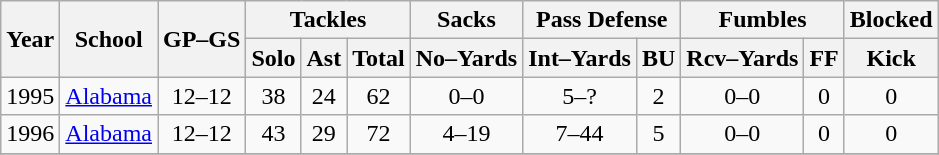<table class=wikitable style="text-align:center;">
<tr>
<th rowspan=2>Year</th>
<th rowspan=2>School</th>
<th rowspan=2>GP–GS</th>
<th colspan=3>Tackles</th>
<th>Sacks</th>
<th colspan=2>Pass Defense</th>
<th colspan=2>Fumbles</th>
<th>Blocked</th>
</tr>
<tr>
<th>Solo</th>
<th>Ast</th>
<th>Total</th>
<th>No–Yards</th>
<th>Int–Yards</th>
<th>BU</th>
<th>Rcv–Yards</th>
<th>FF</th>
<th>Kick</th>
</tr>
<tr>
<td>1995</td>
<td><a href='#'>Alabama</a></td>
<td>12–12</td>
<td>38</td>
<td>24</td>
<td>62</td>
<td>0–0</td>
<td>5–?</td>
<td>2</td>
<td>0–0</td>
<td>0</td>
<td>0</td>
</tr>
<tr>
<td>1996</td>
<td><a href='#'>Alabama</a></td>
<td>12–12</td>
<td>43</td>
<td>29</td>
<td>72</td>
<td>4–19</td>
<td>7–44</td>
<td>5</td>
<td>0–0</td>
<td>0</td>
<td>0</td>
</tr>
<tr>
</tr>
</table>
